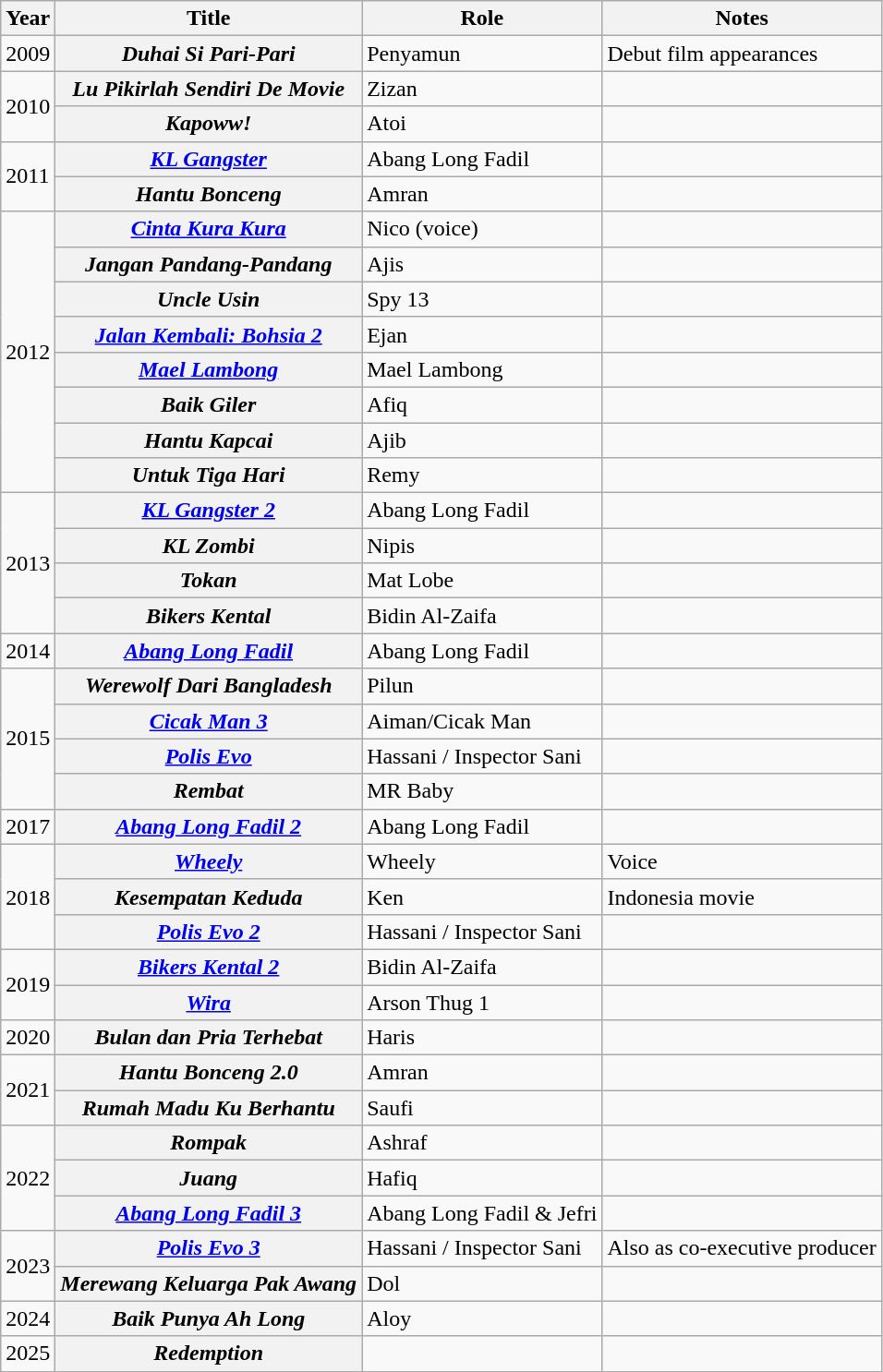<table class="wikitable">
<tr>
<th>Year</th>
<th>Title</th>
<th>Role</th>
<th>Notes</th>
</tr>
<tr>
<td>2009</td>
<th><em>Duhai Si Pari-Pari</em></th>
<td>Penyamun</td>
<td>Debut film appearances</td>
</tr>
<tr>
<td rowspan="2">2010</td>
<th><em>Lu Pikirlah Sendiri De Movie</em></th>
<td>Zizan</td>
<td></td>
</tr>
<tr>
<th><em>Kapoww!</em></th>
<td>Atoi</td>
<td></td>
</tr>
<tr>
<td rowspan="2">2011</td>
<th><em><a href='#'>KL Gangster</a></em></th>
<td>Abang Long Fadil</td>
<td></td>
</tr>
<tr>
<th><em>Hantu Bonceng</em></th>
<td>Amran</td>
<td></td>
</tr>
<tr>
<td rowspan="8">2012</td>
<th><em><a href='#'>Cinta Kura Kura</a></em></th>
<td>Nico (voice)</td>
<td></td>
</tr>
<tr>
<th><em>Jangan Pandang-Pandang</em></th>
<td>Ajis</td>
<td></td>
</tr>
<tr>
<th><em>Uncle Usin</em></th>
<td>Spy 13</td>
<td></td>
</tr>
<tr>
<th><em><a href='#'>Jalan Kembali: Bohsia 2</a></em></th>
<td>Ejan</td>
<td></td>
</tr>
<tr>
<th><em><a href='#'>Mael Lambong</a></em></th>
<td>Mael Lambong</td>
<td></td>
</tr>
<tr>
<th><em>Baik Giler</em></th>
<td>Afiq</td>
<td></td>
</tr>
<tr>
<th><em>Hantu Kapcai</em></th>
<td>Ajib</td>
<td></td>
</tr>
<tr>
<th><em>Untuk Tiga Hari</em></th>
<td>Remy</td>
<td></td>
</tr>
<tr>
<td rowspan="4">2013</td>
<th><em><a href='#'>KL Gangster 2</a></em></th>
<td>Abang Long Fadil</td>
<td></td>
</tr>
<tr>
<th><em>KL Zombi</em></th>
<td>Nipis</td>
<td></td>
</tr>
<tr>
<th><em>Tokan</em></th>
<td>Mat Lobe</td>
<td></td>
</tr>
<tr>
<th><em>Bikers Kental</em></th>
<td>Bidin Al-Zaifa</td>
<td></td>
</tr>
<tr>
<td>2014</td>
<th><em><a href='#'>Abang Long Fadil</a></em></th>
<td>Abang Long Fadil</td>
<td></td>
</tr>
<tr>
<td rowspan="4">2015</td>
<th><em>Werewolf Dari Bangladesh</em></th>
<td>Pilun</td>
<td></td>
</tr>
<tr>
<th><em><a href='#'>Cicak Man 3</a></em></th>
<td>Aiman/Cicak Man</td>
<td></td>
</tr>
<tr>
<th><em><a href='#'>Polis Evo</a></em></th>
<td>Hassani / Inspector Sani</td>
<td></td>
</tr>
<tr>
<th><em>Rembat</em></th>
<td>MR Baby</td>
<td></td>
</tr>
<tr>
<td>2017</td>
<th><em><a href='#'>Abang Long Fadil 2</a></em></th>
<td>Abang Long Fadil</td>
<td></td>
</tr>
<tr>
<td rowspan="3">2018</td>
<th><em><a href='#'>Wheely</a></em></th>
<td>Wheely</td>
<td>Voice</td>
</tr>
<tr>
<th><em>Kesempatan Keduda</em></th>
<td>Ken</td>
<td>Indonesia movie</td>
</tr>
<tr>
<th><em><a href='#'>Polis Evo 2</a></em></th>
<td>Hassani / Inspector Sani</td>
<td></td>
</tr>
<tr>
<td rowspan="2">2019</td>
<th><em><a href='#'>Bikers Kental 2</a></em></th>
<td>Bidin Al-Zaifa</td>
<td></td>
</tr>
<tr>
<th><em><a href='#'>Wira</a></em></th>
<td>Arson Thug 1</td>
<td></td>
</tr>
<tr>
<td>2020</td>
<th><em>Bulan dan Pria Terhebat</em></th>
<td>Haris</td>
<td></td>
</tr>
<tr>
<td rowspan="2">2021</td>
<th><em>Hantu Bonceng 2.0</em></th>
<td>Amran</td>
<td></td>
</tr>
<tr>
<th><em>Rumah Madu Ku Berhantu</em></th>
<td>Saufi</td>
<td></td>
</tr>
<tr>
<td rowspan="3">2022</td>
<th><em>Rompak</em></th>
<td>Ashraf</td>
<td></td>
</tr>
<tr>
<th><em>Juang</em></th>
<td>Hafiq</td>
<td></td>
</tr>
<tr>
<th><em><a href='#'>Abang Long Fadil 3</a></em></th>
<td>Abang Long Fadil & Jefri</td>
<td></td>
</tr>
<tr>
<td rowspan="2">2023</td>
<th><em><a href='#'>Polis Evo 3</a></em></th>
<td>Hassani / Inspector Sani</td>
<td>Also as co-executive producer</td>
</tr>
<tr>
<th><em>Merewang Keluarga Pak Awang</em></th>
<td>Dol</td>
<td></td>
</tr>
<tr>
<td>2024</td>
<th><em>Baik Punya Ah Long</em></th>
<td>Aloy</td>
<td></td>
</tr>
<tr>
<td>2025</td>
<th><em>Redemption</em></th>
<td></td>
<td></td>
</tr>
</table>
